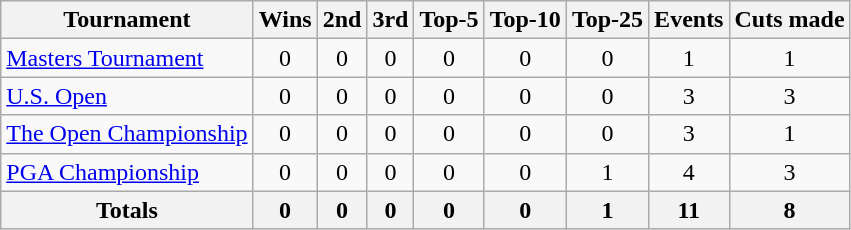<table class=wikitable style=text-align:center>
<tr>
<th>Tournament</th>
<th>Wins</th>
<th>2nd</th>
<th>3rd</th>
<th>Top-5</th>
<th>Top-10</th>
<th>Top-25</th>
<th>Events</th>
<th>Cuts made</th>
</tr>
<tr>
<td align=left><a href='#'>Masters Tournament</a></td>
<td>0</td>
<td>0</td>
<td>0</td>
<td>0</td>
<td>0</td>
<td>0</td>
<td>1</td>
<td>1</td>
</tr>
<tr>
<td align=left><a href='#'>U.S. Open</a></td>
<td>0</td>
<td>0</td>
<td>0</td>
<td>0</td>
<td>0</td>
<td>0</td>
<td>3</td>
<td>3</td>
</tr>
<tr>
<td align=left><a href='#'>The Open Championship</a></td>
<td>0</td>
<td>0</td>
<td>0</td>
<td>0</td>
<td>0</td>
<td>0</td>
<td>3</td>
<td>1</td>
</tr>
<tr>
<td align=left><a href='#'>PGA Championship</a></td>
<td>0</td>
<td>0</td>
<td>0</td>
<td>0</td>
<td>0</td>
<td>1</td>
<td>4</td>
<td>3</td>
</tr>
<tr>
<th>Totals</th>
<th>0</th>
<th>0</th>
<th>0</th>
<th>0</th>
<th>0</th>
<th>1</th>
<th>11</th>
<th>8</th>
</tr>
</table>
